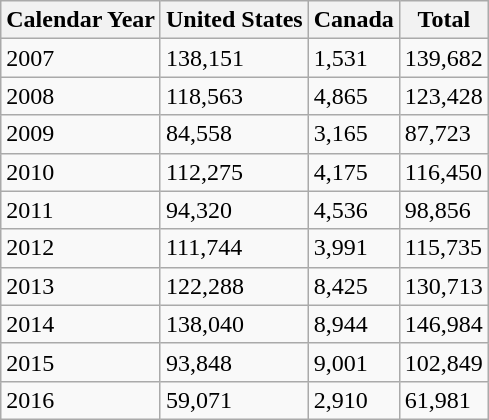<table class="wikitable">
<tr>
<th>Calendar Year</th>
<th>United States</th>
<th>Canada</th>
<th>Total</th>
</tr>
<tr>
<td>2007</td>
<td>138,151</td>
<td>1,531</td>
<td>139,682</td>
</tr>
<tr>
<td>2008</td>
<td>118,563</td>
<td>4,865</td>
<td>123,428</td>
</tr>
<tr>
<td>2009</td>
<td>84,558</td>
<td>3,165</td>
<td>87,723</td>
</tr>
<tr>
<td>2010</td>
<td>112,275</td>
<td>4,175</td>
<td>116,450</td>
</tr>
<tr>
<td>2011</td>
<td>94,320</td>
<td>4,536</td>
<td>98,856</td>
</tr>
<tr>
<td>2012</td>
<td>111,744</td>
<td>3,991</td>
<td>115,735</td>
</tr>
<tr>
<td>2013</td>
<td>122,288</td>
<td>8,425</td>
<td>130,713</td>
</tr>
<tr>
<td>2014</td>
<td>138,040</td>
<td>8,944</td>
<td>146,984</td>
</tr>
<tr>
<td>2015</td>
<td>93,848</td>
<td>9,001</td>
<td>102,849</td>
</tr>
<tr>
<td>2016</td>
<td>59,071</td>
<td>2,910</td>
<td>61,981</td>
</tr>
</table>
